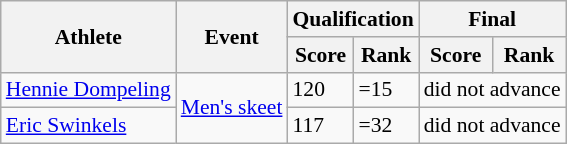<table class="wikitable" style="font-size:90%">
<tr>
<th rowspan="2">Athlete</th>
<th rowspan="2">Event</th>
<th colspan="2">Qualification</th>
<th colspan="2">Final</th>
</tr>
<tr>
<th>Score</th>
<th>Rank</th>
<th>Score</th>
<th>Rank</th>
</tr>
<tr>
<td><a href='#'>Hennie Dompeling</a></td>
<td rowspan=2><a href='#'>Men's skeet</a></td>
<td>120</td>
<td>=15</td>
<td colspan=2>did not advance</td>
</tr>
<tr>
<td><a href='#'>Eric Swinkels</a></td>
<td>117</td>
<td>=32</td>
<td colspan=2>did not advance</td>
</tr>
</table>
